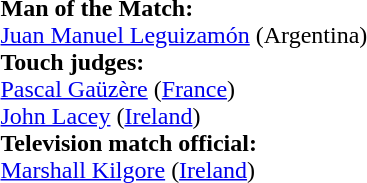<table style="width:50%">
<tr>
<td><br><strong>Man of the Match:</strong>
<br><a href='#'>Juan Manuel Leguizamón</a> (Argentina)<br><strong>Touch judges:</strong>
<br><a href='#'>Pascal Gaüzère</a> (<a href='#'>France</a>)
<br><a href='#'>John Lacey</a> (<a href='#'>Ireland</a>)
<br><strong>Television match official:</strong>
<br><a href='#'>Marshall Kilgore</a> (<a href='#'>Ireland</a>)</td>
</tr>
</table>
